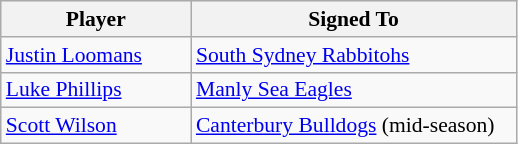<table class="wikitable" style="font-size:90%">
<tr style="background:#efefef;">
<th style="width:120px;">Player</th>
<th style="width:210px;">Signed To</th>
</tr>
<tr>
<td><a href='#'>Justin Loomans</a></td>
<td> <a href='#'>South Sydney Rabbitohs</a></td>
</tr>
<tr>
<td><a href='#'>Luke Phillips</a></td>
<td> <a href='#'>Manly Sea Eagles</a></td>
</tr>
<tr>
<td><a href='#'>Scott Wilson</a></td>
<td> <a href='#'>Canterbury Bulldogs</a> (mid-season)</td>
</tr>
</table>
